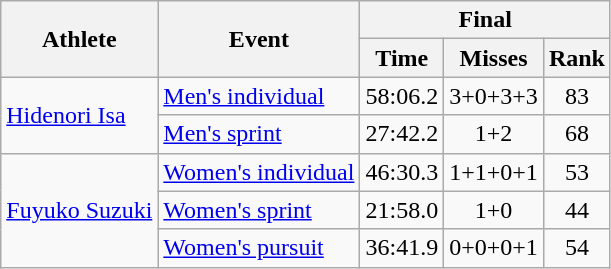<table class="wikitable">
<tr>
<th rowspan="2">Athlete</th>
<th rowspan="2">Event</th>
<th colspan="3">Final</th>
</tr>
<tr>
<th>Time</th>
<th>Misses</th>
<th>Rank</th>
</tr>
<tr>
<td rowspan=2><a href='#'>Hidenori Isa</a></td>
<td><a href='#'>Men's individual</a></td>
<td align=center>58:06.2</td>
<td align=center>3+0+3+3</td>
<td align=center>83</td>
</tr>
<tr>
<td><a href='#'>Men's sprint</a></td>
<td align=center>27:42.2</td>
<td align=center>1+2</td>
<td align=center>68</td>
</tr>
<tr>
<td rowspan=3><a href='#'>Fuyuko Suzuki</a></td>
<td><a href='#'>Women's individual</a></td>
<td align=center>46:30.3</td>
<td align=center>1+1+0+1</td>
<td align=center>53</td>
</tr>
<tr>
<td><a href='#'>Women's sprint</a></td>
<td align=center>21:58.0</td>
<td align=center>1+0</td>
<td align=center>44</td>
</tr>
<tr>
<td><a href='#'>Women's pursuit</a></td>
<td align=center>36:41.9</td>
<td align=center>0+0+0+1</td>
<td align=center>54</td>
</tr>
</table>
